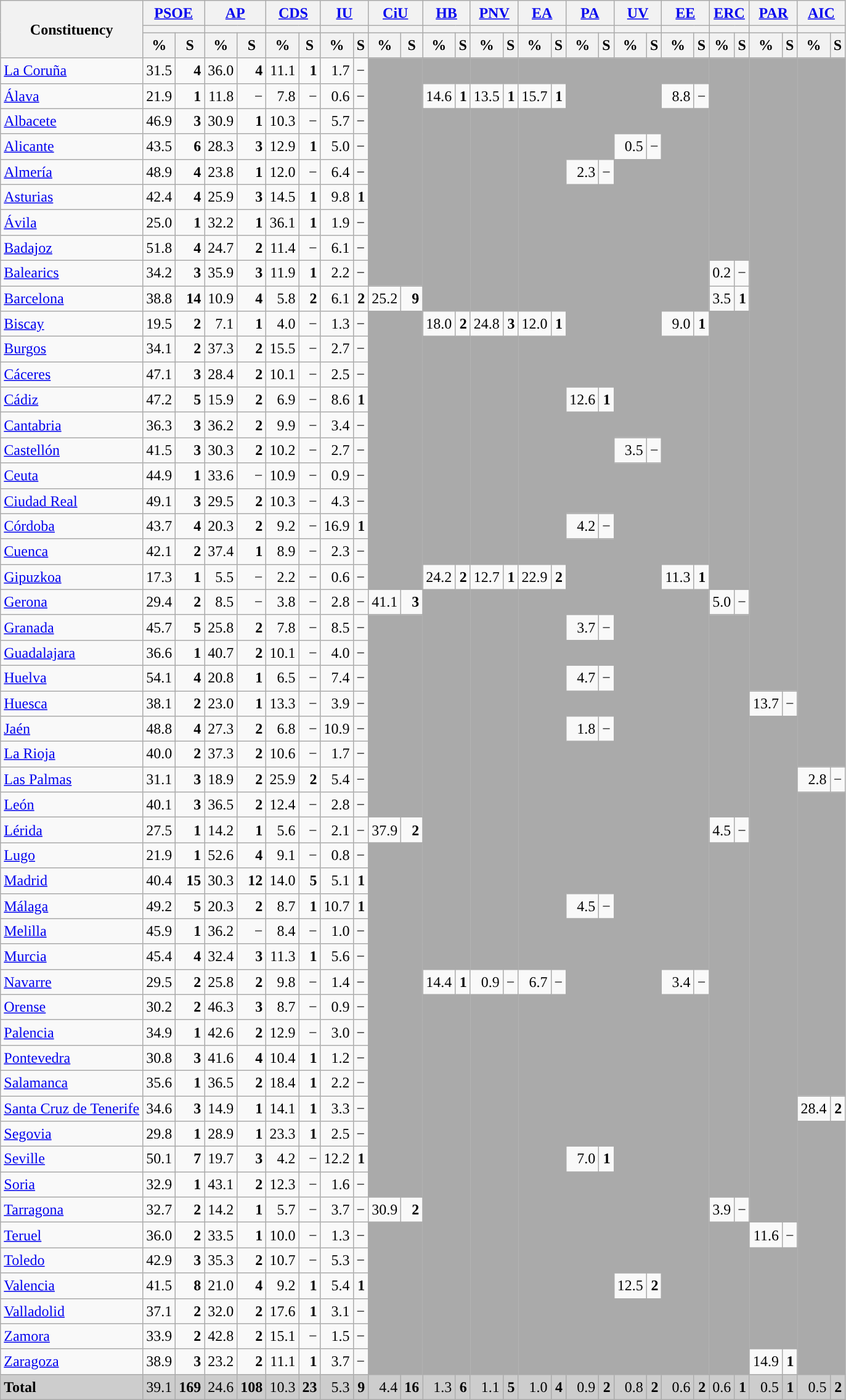<table class="wikitable sortable" style="text-align:right; line-height:20px">
<tr>
<th rowspan="3">Constituency</th>
<th colspan="2" width="30px" class="unsortable"><a href='#'>PSOE</a></th>
<th colspan="2" width="30px" class="unsortable"><a href='#'>AP</a></th>
<th colspan="2" width="30px" class="unsortable"><a href='#'>CDS</a></th>
<th colspan="2" width="30px" class="unsortable"><a href='#'>IU</a></th>
<th colspan="2" width="30px" class="unsortable"><a href='#'>CiU</a></th>
<th colspan="2" width="30px" class="unsortable"><a href='#'>HB</a></th>
<th colspan="2" width="30px" class="unsortable"><a href='#'>PNV</a></th>
<th colspan="2" width="30px" class="unsortable"><a href='#'>EA</a></th>
<th colspan="2" width="30px" class="unsortable"><a href='#'>PA</a></th>
<th colspan="2" width="30px" class="unsortable"><a href='#'>UV</a></th>
<th colspan="2" width="30px" class="unsortable"><a href='#'>EE</a></th>
<th colspan="2" width="30px" class="unsortable"><a href='#'>ERC</a></th>
<th colspan="2" width="30px" class="unsortable"><a href='#'>PAR</a></th>
<th colspan="2" width="30px" class="unsortable"><a href='#'>AIC</a></th>
</tr>
<tr>
<th colspan="2" style="background:"></th>
<th colspan="2" style="background:"></th>
<th colspan="2" style="background:"></th>
<th colspan="2" style="background:"></th>
<th colspan="2" style="background:"></th>
<th colspan="2" style="background:"></th>
<th colspan="2" style="background:"></th>
<th colspan="2" style="background:"></th>
<th colspan="2" style="background:"></th>
<th colspan="2" style="background:"></th>
<th colspan="2" style="background:"></th>
<th colspan="2" style="background:"></th>
<th colspan="2" style="background:"></th>
<th colspan="2" style="background:"></th>
</tr>
<tr>
<th data-sort-type="number">%</th>
<th data-sort-type="number">S</th>
<th data-sort-type="number">%</th>
<th data-sort-type="number">S</th>
<th data-sort-type="number">%</th>
<th data-sort-type="number">S</th>
<th data-sort-type="number">%</th>
<th data-sort-type="number">S</th>
<th data-sort-type="number">%</th>
<th data-sort-type="number">S</th>
<th data-sort-type="number">%</th>
<th data-sort-type="number">S</th>
<th data-sort-type="number">%</th>
<th data-sort-type="number">S</th>
<th data-sort-type="number">%</th>
<th data-sort-type="number">S</th>
<th data-sort-type="number">%</th>
<th data-sort-type="number">S</th>
<th data-sort-type="number">%</th>
<th data-sort-type="number">S</th>
<th data-sort-type="number">%</th>
<th data-sort-type="number">S</th>
<th data-sort-type="number">%</th>
<th data-sort-type="number">S</th>
<th data-sort-type="number">%</th>
<th data-sort-type="number">S</th>
<th data-sort-type="number">%</th>
<th data-sort-type="number">S</th>
</tr>
<tr>
<td align="left"><a href='#'>La Coruña</a></td>
<td>31.5</td>
<td><strong>4</strong></td>
<td style="background:">36.0</td>
<td><strong>4</strong></td>
<td>11.1</td>
<td><strong>1</strong></td>
<td>1.7</td>
<td>−</td>
<td colspan="2" rowspan="9" bgcolor="#AAAAAA"></td>
<td colspan="2" bgcolor="#AAAAAA"></td>
<td colspan="2" bgcolor="#AAAAAA"></td>
<td colspan="2" bgcolor="#AAAAAA"></td>
<td colspan="2" rowspan="4" bgcolor="#AAAAAA"></td>
<td colspan="2" rowspan="3" bgcolor="#AAAAAA"></td>
<td colspan="2" bgcolor="#AAAAAA"></td>
<td colspan="2" rowspan="8" bgcolor="#AAAAAA"></td>
<td colspan="2" rowspan="25" bgcolor="#AAAAAA"></td>
<td colspan="2" rowspan="28" bgcolor="#AAAAAA"></td>
</tr>
<tr>
<td align="left"><a href='#'>Álava</a></td>
<td style="background:">21.9</td>
<td><strong>1</strong></td>
<td>11.8</td>
<td>−</td>
<td>7.8</td>
<td>−</td>
<td>0.6</td>
<td>−</td>
<td>14.6</td>
<td><strong>1</strong></td>
<td>13.5</td>
<td><strong>1</strong></td>
<td>15.7</td>
<td><strong>1</strong></td>
<td>8.8</td>
<td>−</td>
</tr>
<tr>
<td align="left"><a href='#'>Albacete</a></td>
<td style="background:">46.9</td>
<td><strong>3</strong></td>
<td>30.9</td>
<td><strong>1</strong></td>
<td>10.3</td>
<td>−</td>
<td>5.7</td>
<td>−</td>
<td colspan="2" rowspan="8" bgcolor="#AAAAAA"></td>
<td colspan="2" rowspan="8" bgcolor="#AAAAAA"></td>
<td colspan="2" rowspan="8" bgcolor="#AAAAAA"></td>
<td colspan="2" rowspan="8" bgcolor="#AAAAAA"></td>
</tr>
<tr>
<td align="left"><a href='#'>Alicante</a></td>
<td style="background:">43.5</td>
<td><strong>6</strong></td>
<td>28.3</td>
<td><strong>3</strong></td>
<td>12.9</td>
<td><strong>1</strong></td>
<td>5.0</td>
<td>−</td>
<td>0.5</td>
<td>−</td>
</tr>
<tr>
<td align="left"><a href='#'>Almería</a></td>
<td style="background:">48.9</td>
<td><strong>4</strong></td>
<td>23.8</td>
<td><strong>1</strong></td>
<td>12.0</td>
<td>−</td>
<td>6.4</td>
<td>−</td>
<td>2.3</td>
<td>−</td>
<td colspan="2" rowspan="11" bgcolor="#AAAAAA"></td>
</tr>
<tr>
<td align="left"><a href='#'>Asturias</a></td>
<td style="background:">42.4</td>
<td><strong>4</strong></td>
<td>25.9</td>
<td><strong>3</strong></td>
<td>14.5</td>
<td><strong>1</strong></td>
<td>9.8</td>
<td><strong>1</strong></td>
<td colspan="2" rowspan="8" bgcolor="#AAAAAA"></td>
</tr>
<tr>
<td align="left"><a href='#'>Ávila</a></td>
<td>25.0</td>
<td><strong>1</strong></td>
<td>32.2</td>
<td><strong>1</strong></td>
<td style="background:">36.1</td>
<td><strong>1</strong></td>
<td>1.9</td>
<td>−</td>
</tr>
<tr>
<td align="left"><a href='#'>Badajoz</a></td>
<td style="background:">51.8</td>
<td><strong>4</strong></td>
<td>24.7</td>
<td><strong>2</strong></td>
<td>11.4</td>
<td>−</td>
<td>6.1</td>
<td>−</td>
</tr>
<tr>
<td align="left"><a href='#'>Balearics</a></td>
<td>34.2</td>
<td><strong>3</strong></td>
<td style="background:">35.9</td>
<td><strong>3</strong></td>
<td>11.9</td>
<td><strong>1</strong></td>
<td>2.2</td>
<td>−</td>
<td>0.2</td>
<td>−</td>
</tr>
<tr>
<td align="left"><a href='#'>Barcelona</a></td>
<td style="background:">38.8</td>
<td><strong>14</strong></td>
<td>10.9</td>
<td><strong>4</strong></td>
<td>5.8</td>
<td><strong>2</strong></td>
<td>6.1</td>
<td><strong>2</strong></td>
<td>25.2</td>
<td><strong>9</strong></td>
<td>3.5</td>
<td><strong>1</strong></td>
</tr>
<tr>
<td align="left"><a href='#'>Biscay</a></td>
<td>19.5</td>
<td><strong>2</strong></td>
<td>7.1</td>
<td><strong>1</strong></td>
<td>4.0</td>
<td>−</td>
<td>1.3</td>
<td>−</td>
<td colspan="2" rowspan="11" bgcolor="#AAAAAA"></td>
<td>18.0</td>
<td><strong>2</strong></td>
<td style="background:">24.8</td>
<td><strong>3</strong></td>
<td>12.0</td>
<td><strong>1</strong></td>
<td>9.0</td>
<td><strong>1</strong></td>
<td colspan="2" rowspan="11" bgcolor="#AAAAAA"></td>
</tr>
<tr>
<td align="left"><a href='#'>Burgos</a></td>
<td>34.1</td>
<td><strong>2</strong></td>
<td style="background:">37.3</td>
<td><strong>2</strong></td>
<td>15.5</td>
<td>−</td>
<td>2.7</td>
<td>−</td>
<td colspan="2" rowspan="9" bgcolor="#AAAAAA"></td>
<td colspan="2" rowspan="9" bgcolor="#AAAAAA"></td>
<td colspan="2" rowspan="9" bgcolor="#AAAAAA"></td>
<td colspan="2" rowspan="9" bgcolor="#AAAAAA"></td>
</tr>
<tr>
<td align="left"><a href='#'>Cáceres</a></td>
<td style="background:">47.1</td>
<td><strong>3</strong></td>
<td>28.4</td>
<td><strong>2</strong></td>
<td>10.1</td>
<td>−</td>
<td>2.5</td>
<td>−</td>
</tr>
<tr>
<td align="left"><a href='#'>Cádiz</a></td>
<td style="background:">47.2</td>
<td><strong>5</strong></td>
<td>15.9</td>
<td><strong>2</strong></td>
<td>6.9</td>
<td>−</td>
<td>8.6</td>
<td><strong>1</strong></td>
<td>12.6</td>
<td><strong>1</strong></td>
</tr>
<tr>
<td align="left"><a href='#'>Cantabria</a></td>
<td style="background:">36.3</td>
<td><strong>3</strong></td>
<td>36.2</td>
<td><strong>2</strong></td>
<td>9.9</td>
<td>−</td>
<td>3.4</td>
<td>−</td>
<td colspan="2" rowspan="4" bgcolor="#AAAAAA"></td>
</tr>
<tr>
<td align="left"><a href='#'>Castellón</a></td>
<td style="background:">41.5</td>
<td><strong>3</strong></td>
<td>30.3</td>
<td><strong>2</strong></td>
<td>10.2</td>
<td>−</td>
<td>2.7</td>
<td>−</td>
<td>3.5</td>
<td>−</td>
</tr>
<tr>
<td align="left"><a href='#'>Ceuta</a></td>
<td style="background:">44.9</td>
<td><strong>1</strong></td>
<td>33.6</td>
<td>−</td>
<td>10.9</td>
<td>−</td>
<td>0.9</td>
<td>−</td>
<td colspan="2" rowspan="32" bgcolor="#AAAAAA"></td>
</tr>
<tr>
<td align="left"><a href='#'>Ciudad Real</a></td>
<td style="background:">49.1</td>
<td><strong>3</strong></td>
<td>29.5</td>
<td><strong>2</strong></td>
<td>10.3</td>
<td>−</td>
<td>4.3</td>
<td>−</td>
</tr>
<tr>
<td align="left"><a href='#'>Córdoba</a></td>
<td style="background:">43.7</td>
<td><strong>4</strong></td>
<td>20.3</td>
<td><strong>2</strong></td>
<td>9.2</td>
<td>−</td>
<td>16.9</td>
<td><strong>1</strong></td>
<td>4.2</td>
<td>−</td>
</tr>
<tr>
<td align="left"><a href='#'>Cuenca</a></td>
<td style="background:">42.1</td>
<td><strong>2</strong></td>
<td>37.4</td>
<td><strong>1</strong></td>
<td>8.9</td>
<td>−</td>
<td>2.3</td>
<td>−</td>
<td colspan="2" rowspan="3" bgcolor="#AAAAAA"></td>
</tr>
<tr>
<td align="left"><a href='#'>Gipuzkoa</a></td>
<td>17.3</td>
<td><strong>1</strong></td>
<td>5.5</td>
<td>−</td>
<td>2.2</td>
<td>−</td>
<td>0.6</td>
<td>−</td>
<td style="background:">24.2</td>
<td><strong>2</strong></td>
<td>12.7</td>
<td><strong>1</strong></td>
<td>22.9</td>
<td><strong>2</strong></td>
<td>11.3</td>
<td><strong>1</strong></td>
</tr>
<tr>
<td align="left"><a href='#'>Gerona</a></td>
<td>29.4</td>
<td><strong>2</strong></td>
<td>8.5</td>
<td>−</td>
<td>3.8</td>
<td>−</td>
<td>2.8</td>
<td>−</td>
<td style="background:">41.1</td>
<td><strong>3</strong></td>
<td colspan="2" rowspan="15" bgcolor="#AAAAAA"></td>
<td colspan="2" rowspan="15" bgcolor="#AAAAAA"></td>
<td colspan="2" rowspan="15" bgcolor="#AAAAAA"></td>
<td colspan="2" rowspan="15" bgcolor="#AAAAAA"></td>
<td>5.0</td>
<td>−</td>
</tr>
<tr>
<td align="left"><a href='#'>Granada</a></td>
<td style="background:">45.7</td>
<td><strong>5</strong></td>
<td>25.8</td>
<td><strong>2</strong></td>
<td>7.8</td>
<td>−</td>
<td>8.5</td>
<td>−</td>
<td colspan="2" rowspan="8" bgcolor="#AAAAAA"></td>
<td>3.7</td>
<td>−</td>
<td colspan="2" rowspan="8" bgcolor="#AAAAAA"></td>
</tr>
<tr>
<td align="left"><a href='#'>Guadalajara</a></td>
<td>36.6</td>
<td><strong>1</strong></td>
<td style="background:">40.7</td>
<td><strong>2</strong></td>
<td>10.1</td>
<td>−</td>
<td>4.0</td>
<td>−</td>
<td colspan="2" bgcolor="#AAAAAA"></td>
</tr>
<tr>
<td align="left"><a href='#'>Huelva</a></td>
<td style="background:">54.1</td>
<td><strong>4</strong></td>
<td>20.8</td>
<td><strong>1</strong></td>
<td>6.5</td>
<td>−</td>
<td>7.4</td>
<td>−</td>
<td>4.7</td>
<td>−</td>
</tr>
<tr>
<td align="left"><a href='#'>Huesca</a></td>
<td style="background:">38.1</td>
<td><strong>2</strong></td>
<td>23.0</td>
<td><strong>1</strong></td>
<td>13.3</td>
<td>−</td>
<td>3.9</td>
<td>−</td>
<td colspan="2" bgcolor="#AAAAAA"></td>
<td>13.7</td>
<td>−</td>
</tr>
<tr>
<td align="left"><a href='#'>Jaén</a></td>
<td style="background:">48.8</td>
<td><strong>4</strong></td>
<td>27.3</td>
<td><strong>2</strong></td>
<td>6.8</td>
<td>−</td>
<td>10.9</td>
<td>−</td>
<td>1.8</td>
<td>−</td>
<td colspan="2" rowspan="20" bgcolor="#AAAAAA"></td>
</tr>
<tr>
<td align="left"><a href='#'>La Rioja</a></td>
<td style="background:">40.0</td>
<td><strong>2</strong></td>
<td>37.3</td>
<td><strong>2</strong></td>
<td>10.6</td>
<td>−</td>
<td>1.7</td>
<td>−</td>
<td colspan="2" rowspan="6" bgcolor="#AAAAAA"></td>
</tr>
<tr>
<td align="left"><a href='#'>Las Palmas</a></td>
<td style="background:">31.1</td>
<td><strong>3</strong></td>
<td>18.9</td>
<td><strong>2</strong></td>
<td>25.9</td>
<td><strong>2</strong></td>
<td>5.4</td>
<td>−</td>
<td>2.8</td>
<td>−</td>
</tr>
<tr>
<td align="left"><a href='#'>León</a></td>
<td style="background:">40.1</td>
<td><strong>3</strong></td>
<td>36.5</td>
<td><strong>2</strong></td>
<td>12.4</td>
<td>−</td>
<td>2.8</td>
<td>−</td>
<td colspan="2" rowspan="12" bgcolor="#AAAAAA"></td>
</tr>
<tr>
<td align="left"><a href='#'>Lérida</a></td>
<td>27.5</td>
<td><strong>1</strong></td>
<td>14.2</td>
<td><strong>1</strong></td>
<td>5.6</td>
<td>−</td>
<td>2.1</td>
<td>−</td>
<td style="background:">37.9</td>
<td><strong>2</strong></td>
<td>4.5</td>
<td>−</td>
</tr>
<tr>
<td align="left"><a href='#'>Lugo</a></td>
<td>21.9</td>
<td><strong>1</strong></td>
<td style="background:">52.6</td>
<td><strong>4</strong></td>
<td>9.1</td>
<td>−</td>
<td>0.8</td>
<td>−</td>
<td colspan="2" rowspan="14" bgcolor="#AAAAAA"></td>
<td colspan="2" rowspan="14" bgcolor="#AAAAAA"></td>
</tr>
<tr>
<td align="left"><a href='#'>Madrid</a></td>
<td style="background:">40.4</td>
<td><strong>15</strong></td>
<td>30.3</td>
<td><strong>12</strong></td>
<td>14.0</td>
<td><strong>5</strong></td>
<td>5.1</td>
<td><strong>1</strong></td>
</tr>
<tr>
<td align="left"><a href='#'>Málaga</a></td>
<td style="background:">49.2</td>
<td><strong>5</strong></td>
<td>20.3</td>
<td><strong>2</strong></td>
<td>8.7</td>
<td><strong>1</strong></td>
<td>10.7</td>
<td><strong>1</strong></td>
<td>4.5</td>
<td>−</td>
</tr>
<tr>
<td align="left"><a href='#'>Melilla</a></td>
<td style="background:">45.9</td>
<td><strong>1</strong></td>
<td>36.2</td>
<td>−</td>
<td>8.4</td>
<td>−</td>
<td>1.0</td>
<td>−</td>
<td colspan="2" rowspan="9" bgcolor="#AAAAAA"></td>
</tr>
<tr>
<td align="left"><a href='#'>Murcia</a></td>
<td style="background:">45.4</td>
<td><strong>4</strong></td>
<td>32.4</td>
<td><strong>3</strong></td>
<td>11.3</td>
<td><strong>1</strong></td>
<td>5.6</td>
<td>−</td>
</tr>
<tr>
<td align="left"><a href='#'>Navarre</a></td>
<td style="background:">29.5</td>
<td><strong>2</strong></td>
<td>25.8</td>
<td><strong>2</strong></td>
<td>9.8</td>
<td>−</td>
<td>1.4</td>
<td>−</td>
<td>14.4</td>
<td><strong>1</strong></td>
<td>0.9</td>
<td>−</td>
<td>6.7</td>
<td>−</td>
<td>3.4</td>
<td>−</td>
</tr>
<tr>
<td align="left"><a href='#'>Orense</a></td>
<td>30.2</td>
<td><strong>2</strong></td>
<td style="background:">46.3</td>
<td><strong>3</strong></td>
<td>8.7</td>
<td>−</td>
<td>0.9</td>
<td>−</td>
<td colspan="2" rowspan="15" bgcolor="#AAAAAA"></td>
<td colspan="2" rowspan="15" bgcolor="#AAAAAA"></td>
<td colspan="2" rowspan="15" bgcolor="#AAAAAA"></td>
<td colspan="2" rowspan="15" bgcolor="#AAAAAA"></td>
</tr>
<tr>
<td align="left"><a href='#'>Palencia</a></td>
<td>34.9</td>
<td><strong>1</strong></td>
<td style="background:">42.6</td>
<td><strong>2</strong></td>
<td>12.9</td>
<td>−</td>
<td>3.0</td>
<td>−</td>
</tr>
<tr>
<td align="left"><a href='#'>Pontevedra</a></td>
<td>30.8</td>
<td><strong>3</strong></td>
<td style="background:">41.6</td>
<td><strong>4</strong></td>
<td>10.4</td>
<td><strong>1</strong></td>
<td>1.2</td>
<td>−</td>
</tr>
<tr>
<td align="left"><a href='#'>Salamanca</a></td>
<td>35.6</td>
<td><strong>1</strong></td>
<td style="background:">36.5</td>
<td><strong>2</strong></td>
<td>18.4</td>
<td><strong>1</strong></td>
<td>2.2</td>
<td>−</td>
</tr>
<tr>
<td align="left"><a href='#'>Santa Cruz de Tenerife</a></td>
<td style="background:">34.6</td>
<td><strong>3</strong></td>
<td>14.9</td>
<td><strong>1</strong></td>
<td>14.1</td>
<td><strong>1</strong></td>
<td>3.3</td>
<td>−</td>
<td>28.4</td>
<td><strong>2</strong></td>
</tr>
<tr>
<td align="left"><a href='#'>Segovia</a></td>
<td style="background:">29.8</td>
<td><strong>1</strong></td>
<td>28.9</td>
<td><strong>1</strong></td>
<td>23.3</td>
<td><strong>1</strong></td>
<td>2.5</td>
<td>−</td>
<td colspan="2" rowspan="10" bgcolor="#AAAAAA"></td>
</tr>
<tr>
<td align="left"><a href='#'>Seville</a></td>
<td style="background:">50.1</td>
<td><strong>7</strong></td>
<td>19.7</td>
<td><strong>3</strong></td>
<td>4.2</td>
<td>−</td>
<td>12.2</td>
<td><strong>1</strong></td>
<td>7.0</td>
<td><strong>1</strong></td>
</tr>
<tr>
<td align="left"><a href='#'>Soria</a></td>
<td>32.9</td>
<td><strong>1</strong></td>
<td style="background:">43.1</td>
<td><strong>2</strong></td>
<td>12.3</td>
<td>−</td>
<td>1.6</td>
<td>−</td>
<td colspan="2" rowspan="8" bgcolor="#AAAAAA"></td>
</tr>
<tr>
<td align="left"><a href='#'>Tarragona</a></td>
<td style="background:">32.7</td>
<td><strong>2</strong></td>
<td>14.2</td>
<td><strong>1</strong></td>
<td>5.7</td>
<td>−</td>
<td>3.7</td>
<td>−</td>
<td>30.9</td>
<td><strong>2</strong></td>
<td>3.9</td>
<td>−</td>
</tr>
<tr>
<td align="left"><a href='#'>Teruel</a></td>
<td style="background:">36.0</td>
<td><strong>2</strong></td>
<td>33.5</td>
<td><strong>1</strong></td>
<td>10.0</td>
<td>−</td>
<td>1.3</td>
<td>−</td>
<td colspan="2" rowspan="6" bgcolor="#AAAAAA"></td>
<td colspan="2" rowspan="6" bgcolor="#AAAAAA"></td>
<td>11.6</td>
<td>−</td>
</tr>
<tr>
<td align="left"><a href='#'>Toledo</a></td>
<td style="background:">42.9</td>
<td><strong>3</strong></td>
<td>35.3</td>
<td><strong>2</strong></td>
<td>10.7</td>
<td>−</td>
<td>5.3</td>
<td>−</td>
<td colspan="2" rowspan="4" bgcolor="#AAAAAA"></td>
</tr>
<tr>
<td align="left"><a href='#'>Valencia</a></td>
<td style="background:">41.5</td>
<td><strong>8</strong></td>
<td>21.0</td>
<td><strong>4</strong></td>
<td>9.2</td>
<td><strong>1</strong></td>
<td>5.4</td>
<td><strong>1</strong></td>
<td>12.5</td>
<td><strong>2</strong></td>
</tr>
<tr>
<td align="left"><a href='#'>Valladolid</a></td>
<td style="background:">37.1</td>
<td><strong>2</strong></td>
<td>32.0</td>
<td><strong>2</strong></td>
<td>17.6</td>
<td><strong>1</strong></td>
<td>3.1</td>
<td>−</td>
<td colspan="2" rowspan="3" bgcolor="#AAAAAA"></td>
</tr>
<tr>
<td align="left"><a href='#'>Zamora</a></td>
<td>33.9</td>
<td><strong>2</strong></td>
<td style="background:">42.8</td>
<td><strong>2</strong></td>
<td>15.1</td>
<td>−</td>
<td>1.5</td>
<td>−</td>
</tr>
<tr>
<td align="left"><a href='#'>Zaragoza</a></td>
<td style="background:">38.9</td>
<td><strong>3</strong></td>
<td>23.2</td>
<td><strong>2</strong></td>
<td>11.1</td>
<td><strong>1</strong></td>
<td>3.7</td>
<td>−</td>
<td>14.9</td>
<td><strong>1</strong></td>
</tr>
<tr style="background:#CDCDCD;">
<td align="left"><strong>Total</strong></td>
<td style="background:">39.1</td>
<td><strong>169</strong></td>
<td>24.6</td>
<td><strong>108</strong></td>
<td>10.3</td>
<td><strong>23</strong></td>
<td>5.3</td>
<td><strong>9</strong></td>
<td>4.4</td>
<td><strong>16</strong></td>
<td>1.3</td>
<td><strong>6</strong></td>
<td>1.1</td>
<td><strong>5</strong></td>
<td>1.0</td>
<td><strong>4</strong></td>
<td>0.9</td>
<td><strong>2</strong></td>
<td>0.8</td>
<td><strong>2</strong></td>
<td>0.6</td>
<td><strong>2</strong></td>
<td>0.6</td>
<td><strong>1</strong></td>
<td>0.5</td>
<td><strong>1</strong></td>
<td>0.5</td>
<td><strong>2</strong></td>
</tr>
</table>
